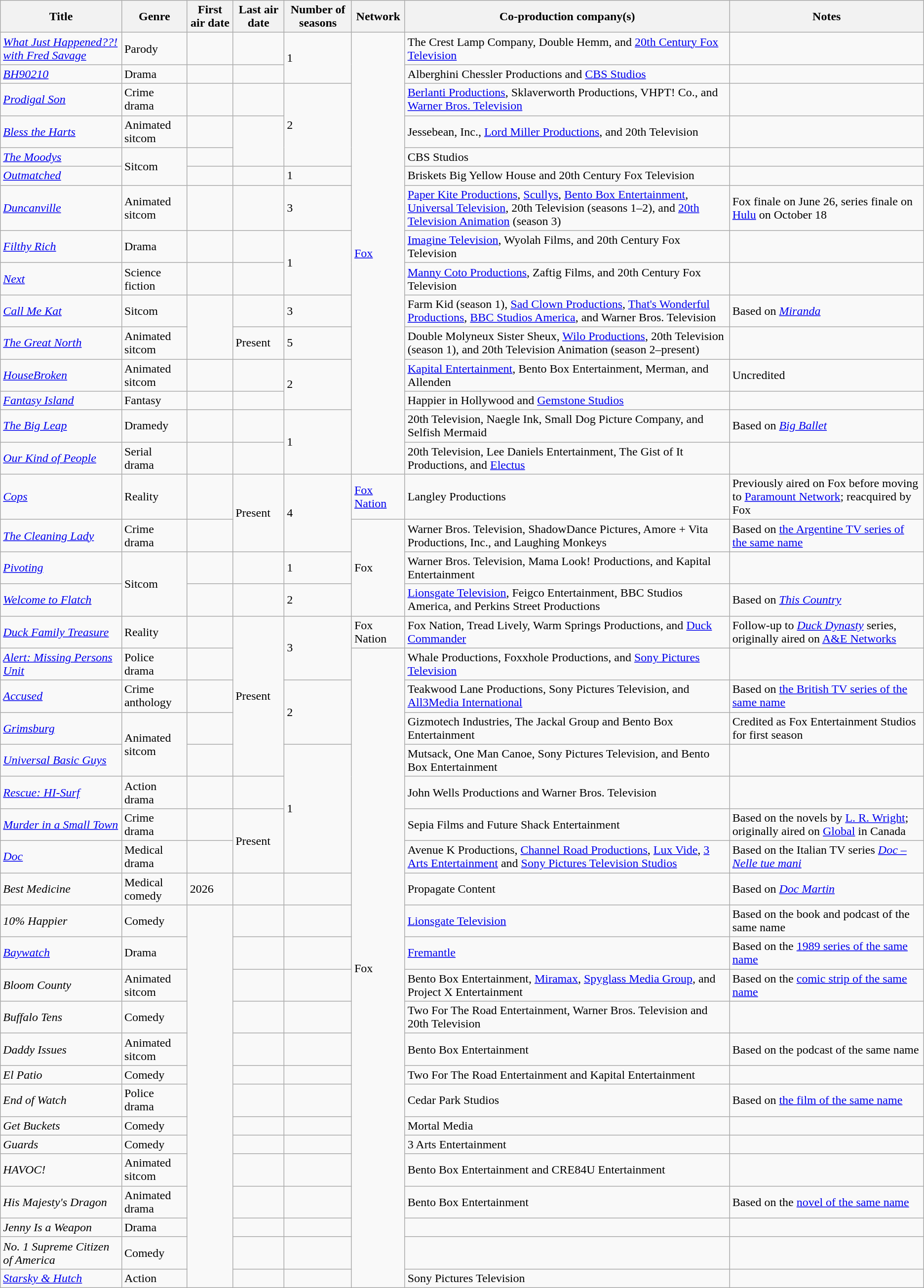<table class="wikitable sortable">
<tr>
<th>Title</th>
<th>Genre</th>
<th>First air date</th>
<th>Last air date</th>
<th>Number of seasons</th>
<th>Network</th>
<th class="unsortable">Co-production company(s)</th>
<th class="unsortable">Notes</th>
</tr>
<tr>
<td><em><a href='#'>What Just Happened??! with Fred Savage</a></em></td>
<td>Parody</td>
<td></td>
<td></td>
<td rowspan="2">1</td>
<td rowspan="15"><a href='#'>Fox</a></td>
<td>The Crest Lamp Company, Double Hemm, and <a href='#'>20th Century Fox Television</a></td>
<td></td>
</tr>
<tr>
<td><em><a href='#'>BH90210</a></em></td>
<td>Drama</td>
<td></td>
<td></td>
<td>Alberghini Chessler Productions and <a href='#'>CBS Studios</a></td>
<td></td>
</tr>
<tr>
<td><em><a href='#'>Prodigal Son</a></em></td>
<td>Crime drama</td>
<td></td>
<td></td>
<td rowspan="3">2</td>
<td><a href='#'>Berlanti Productions</a>, Sklaverworth Productions, VHPT! Co., and <a href='#'>Warner Bros. Television</a></td>
<td></td>
</tr>
<tr>
<td><em><a href='#'>Bless the Harts</a></em></td>
<td>Animated sitcom</td>
<td></td>
<td rowspan="2"></td>
<td>Jessebean, Inc., <a href='#'>Lord Miller Productions</a>, and 20th Television</td>
<td></td>
</tr>
<tr>
<td><em><a href='#'>The Moodys</a></em></td>
<td rowspan="2">Sitcom</td>
<td></td>
<td>CBS Studios</td>
<td></td>
</tr>
<tr>
<td><em><a href='#'>Outmatched</a></em></td>
<td></td>
<td></td>
<td>1</td>
<td>Briskets Big Yellow House and 20th Century Fox Television</td>
<td></td>
</tr>
<tr>
<td><em><a href='#'>Duncanville</a></em></td>
<td>Animated sitcom</td>
<td></td>
<td></td>
<td>3</td>
<td><a href='#'>Paper Kite Productions</a>, <a href='#'>Scullys</a>, <a href='#'>Bento Box Entertainment</a>, <a href='#'>Universal Television</a>, 20th Television (seasons 1–2), and <a href='#'>20th Television Animation</a> (season 3)</td>
<td>Fox finale on June 26, series finale on <a href='#'>Hulu</a> on October 18</td>
</tr>
<tr>
<td><em><a href='#'>Filthy Rich</a></em></td>
<td>Drama</td>
<td></td>
<td></td>
<td rowspan="2">1</td>
<td><a href='#'>Imagine Television</a>, Wyolah Films, and 20th Century Fox Television</td>
<td></td>
</tr>
<tr>
<td><em><a href='#'>Next</a></em></td>
<td>Science fiction</td>
<td></td>
<td></td>
<td><a href='#'>Manny Coto Productions</a>, Zaftig Films, and 20th Century Fox Television</td>
<td></td>
</tr>
<tr>
<td><em><a href='#'>Call Me Kat</a></em></td>
<td>Sitcom</td>
<td rowspan="2"></td>
<td></td>
<td>3</td>
<td>Farm Kid (season 1), <a href='#'>Sad Clown Productions</a>, <a href='#'>That's Wonderful Productions</a>, <a href='#'>BBC Studios America</a>, and Warner Bros. Television</td>
<td>Based on <em><a href='#'>Miranda</a></em></td>
</tr>
<tr>
<td><em><a href='#'>The Great North</a></em></td>
<td>Animated sitcom</td>
<td>Present</td>
<td>5</td>
<td>Double Molyneux Sister Sheux, <a href='#'>Wilo Productions</a>, 20th Television (season 1), and 20th Television Animation (season 2–present)</td>
<td></td>
</tr>
<tr>
<td><em><a href='#'>HouseBroken</a></em></td>
<td>Animated sitcom</td>
<td></td>
<td></td>
<td rowspan="2">2</td>
<td><a href='#'>Kapital Entertainment</a>, Bento Box Entertainment, Merman, and Allenden</td>
<td>Uncredited</td>
</tr>
<tr>
<td><em><a href='#'>Fantasy Island</a></em></td>
<td>Fantasy</td>
<td></td>
<td></td>
<td>Happier in Hollywood and <a href='#'>Gemstone Studios</a></td>
<td></td>
</tr>
<tr>
<td><em><a href='#'>The Big Leap</a></em></td>
<td>Dramedy</td>
<td></td>
<td></td>
<td rowspan="2">1</td>
<td>20th Television, Naegle Ink, Small Dog Picture Company, and Selfish Mermaid</td>
<td>Based on <em><a href='#'>Big Ballet</a></em></td>
</tr>
<tr>
<td><em><a href='#'>Our Kind of People</a></em></td>
<td>Serial drama</td>
<td></td>
<td></td>
<td>20th Television, Lee Daniels Entertainment, The Gist of It Productions, and <a href='#'>Electus</a></td>
<td></td>
</tr>
<tr>
<td><em><a href='#'>Cops</a></em></td>
<td>Reality</td>
<td></td>
<td rowspan="2">Present</td>
<td rowspan="2">4</td>
<td><a href='#'>Fox Nation</a></td>
<td>Langley Productions</td>
<td>Previously aired on Fox before moving to <a href='#'>Paramount Network</a>; reacquired by Fox</td>
</tr>
<tr>
<td><em><a href='#'>The Cleaning Lady</a></em></td>
<td>Crime drama</td>
<td></td>
<td rowspan="3">Fox</td>
<td>Warner Bros. Television, ShadowDance Pictures, Amore + Vita Productions, Inc., and Laughing Monkeys</td>
<td>Based on <a href='#'>the Argentine TV series of the same name</a></td>
</tr>
<tr>
<td><em><a href='#'>Pivoting</a></em></td>
<td rowspan="2">Sitcom</td>
<td></td>
<td></td>
<td>1</td>
<td>Warner Bros. Television, Mama Look! Productions, and Kapital Entertainment</td>
<td></td>
</tr>
<tr>
<td><em><a href='#'>Welcome to Flatch</a></em></td>
<td></td>
<td></td>
<td>2</td>
<td><a href='#'>Lionsgate Television</a>, Feigco Entertainment, BBC Studios America, and Perkins Street Productions</td>
<td>Based on <em><a href='#'>This Country</a></em></td>
</tr>
<tr>
<td><em><a href='#'>Duck Family Treasure</a></em></td>
<td>Reality</td>
<td></td>
<td rowspan="5">Present</td>
<td rowspan="2">3</td>
<td>Fox Nation</td>
<td>Fox Nation, Tread Lively, Warm Springs Productions, and <a href='#'>Duck Commander</a></td>
<td>Follow-up to <em><a href='#'>Duck Dynasty</a></em> series, originally aired on <a href='#'>A&E Networks</a></td>
</tr>
<tr>
<td><em><a href='#'>Alert: Missing Persons Unit</a></em></td>
<td>Police drama</td>
<td></td>
<td rowspan="22">Fox</td>
<td>Whale Productions, Foxxhole Productions, and <a href='#'>Sony Pictures Television</a></td>
<td></td>
</tr>
<tr>
<td><em><a href='#'>Accused</a></em></td>
<td>Crime anthology</td>
<td></td>
<td rowspan="2">2</td>
<td>Teakwood Lane Productions, Sony Pictures Television, and <a href='#'>All3Media International</a></td>
<td>Based on <a href='#'>the British TV series of the same name</a></td>
</tr>
<tr>
<td><em><a href='#'>Grimsburg</a></em></td>
<td rowspan="2">Animated sitcom</td>
<td></td>
<td>Gizmotech Industries, The Jackal Group and Bento Box Entertainment</td>
<td>Credited as Fox Entertainment Studios for first season</td>
</tr>
<tr>
<td><em><a href='#'>Universal Basic Guys</a></em></td>
<td></td>
<td rowspan="4">1</td>
<td>Mutsack, One Man Canoe, Sony Pictures Television, and Bento Box Entertainment</td>
<td></td>
</tr>
<tr>
<td><em><a href='#'>Rescue: HI-Surf</a></em></td>
<td>Action drama</td>
<td></td>
<td></td>
<td>John Wells Productions and Warner Bros. Television</td>
<td></td>
</tr>
<tr>
<td><em><a href='#'>Murder in a Small Town</a></em></td>
<td>Crime drama</td>
<td></td>
<td rowspan="2">Present</td>
<td>Sepia Films and Future Shack Entertainment</td>
<td>Based on the novels by <a href='#'>L. R. Wright</a>; originally aired on <a href='#'>Global</a> in Canada</td>
</tr>
<tr>
<td><em><a href='#'>Doc</a></em></td>
<td>Medical drama</td>
<td></td>
<td>Avenue K Productions, <a href='#'>Channel Road Productions</a>, <a href='#'>Lux Vide</a>, <a href='#'>3 Arts Entertainment</a> and <a href='#'>Sony Pictures Television Studios</a></td>
<td>Based on the Italian TV series <em><a href='#'>Doc – Nelle tue mani</a></em></td>
</tr>
<tr>
<td><em>Best Medicine</em></td>
<td>Medical comedy</td>
<td>2026</td>
<td></td>
<td></td>
<td>Propagate Content</td>
<td>Based on <em><a href='#'>Doc Martin</a></em></td>
</tr>
<tr>
<td><em>10% Happier</em></td>
<td>Comedy</td>
<td rowspan="14"></td>
<td></td>
<td></td>
<td><a href='#'>Lionsgate Television</a></td>
<td>Based on the book and podcast of the same name</td>
</tr>
<tr>
<td><em><a href='#'>Baywatch</a></em></td>
<td>Drama</td>
<td></td>
<td></td>
<td><a href='#'>Fremantle</a></td>
<td>Based on the <a href='#'>1989 series of the same name</a></td>
</tr>
<tr>
<td><em>Bloom County</em></td>
<td>Animated sitcom</td>
<td></td>
<td></td>
<td>Bento Box Entertainment, <a href='#'>Miramax</a>, <a href='#'>Spyglass Media Group</a>, and Project X Entertainment</td>
<td>Based on the <a href='#'>comic strip of the same name</a></td>
</tr>
<tr>
<td><em>Buffalo Tens</em></td>
<td>Comedy</td>
<td></td>
<td></td>
<td>Two For The Road Entertainment, Warner Bros. Television and 20th Television</td>
<td></td>
</tr>
<tr>
<td><em>Daddy Issues</em></td>
<td>Animated sitcom</td>
<td></td>
<td></td>
<td>Bento Box Entertainment</td>
<td>Based on the podcast of the same name</td>
</tr>
<tr>
<td><em>El Patio</em></td>
<td>Comedy</td>
<td></td>
<td></td>
<td>Two For The Road Entertainment and Kapital Entertainment</td>
<td></td>
</tr>
<tr>
<td><em>End of Watch</em></td>
<td>Police drama</td>
<td></td>
<td></td>
<td>Cedar Park Studios</td>
<td>Based on <a href='#'>the film of the same name</a></td>
</tr>
<tr>
<td><em>Get Buckets</em></td>
<td>Comedy</td>
<td></td>
<td></td>
<td>Mortal Media</td>
<td></td>
</tr>
<tr>
<td><em>Guards</em></td>
<td>Comedy</td>
<td></td>
<td></td>
<td>3 Arts Entertainment</td>
<td></td>
</tr>
<tr>
<td><em>HAVOC!</em></td>
<td>Animated sitcom</td>
<td></td>
<td></td>
<td>Bento Box Entertainment and CRE84U Entertainment</td>
<td></td>
</tr>
<tr>
<td><em>His Majesty's Dragon</em></td>
<td>Animated drama</td>
<td></td>
<td></td>
<td>Bento Box Entertainment</td>
<td>Based on the <a href='#'>novel of the same name</a></td>
</tr>
<tr>
<td><em>Jenny Is a Weapon</em></td>
<td>Drama</td>
<td></td>
<td></td>
<td></td>
<td></td>
</tr>
<tr>
<td><em>No. 1 Supreme Citizen of America</em></td>
<td>Comedy</td>
<td></td>
<td></td>
<td></td>
<td></td>
</tr>
<tr>
<td><em><a href='#'>Starsky & Hutch</a></em></td>
<td>Action</td>
<td></td>
<td></td>
<td>Sony Pictures Television</td>
<td></td>
</tr>
</table>
